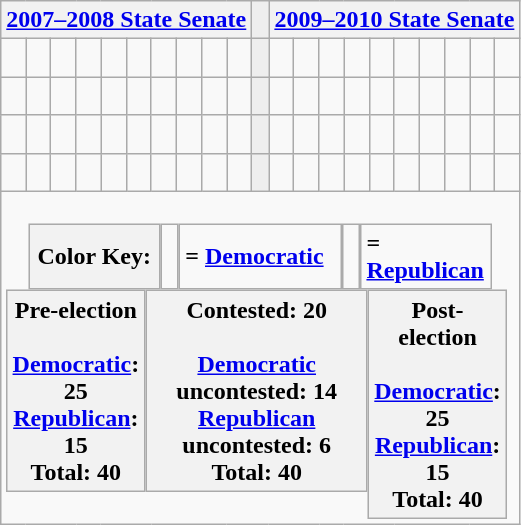<table class="wikitable">
<tr>
<th colspan="10"><a href='#'>2007–2008 State Senate</a></th>
<td colspan="1" bgcolor="#EEEEEE"> </td>
<th colspan="10"><a href='#'>2009–2010 State Senate</a></th>
</tr>
<tr ----------------- >
<td bgcolor=> </td>
<td bgcolor=> </td>
<td bgcolor=> </td>
<td bgcolor=> </td>
<td bgcolor=> </td>
<td bgcolor=> </td>
<td bgcolor=> </td>
<td bgcolor=> </td>
<td bgcolor=> </td>
<td bgcolor=> </td>
<td colspan="1" bgcolor="#EEEEEE">  </td>
<td bgcolor=> </td>
<td bgcolor=> </td>
<td bgcolor=> </td>
<td bgcolor=> </td>
<td bgcolor=> </td>
<td bgcolor=> </td>
<td bgcolor=> </td>
<td bgcolor=> </td>
<td bgcolor=> </td>
<td bgcolor=> </td>
</tr>
<tr ----------------- >
<td bgcolor=> </td>
<td bgcolor=> </td>
<td bgcolor=> </td>
<td bgcolor=> </td>
<td bgcolor=> </td>
<td bgcolor=> </td>
<td bgcolor=> </td>
<td bgcolor=> </td>
<td bgcolor=> </td>
<td bgcolor=> </td>
<td colspan="1" bgcolor="#EEEEEE">  </td>
<td bgcolor=> </td>
<td bgcolor=> </td>
<td bgcolor=> </td>
<td bgcolor=> </td>
<td bgcolor=> </td>
<td bgcolor=> </td>
<td bgcolor=> </td>
<td bgcolor=> </td>
<td bgcolor=> </td>
<td bgcolor=> </td>
</tr>
<tr ----------------- >
<td bgcolor=> </td>
<td bgcolor=> </td>
<td bgcolor=> </td>
<td bgcolor=> </td>
<td bgcolor=> </td>
<td bgcolor=> </td>
<td bgcolor=> </td>
<td bgcolor=> </td>
<td bgcolor=> </td>
<td bgcolor=> </td>
<td colspan="1" bgcolor="#EEEEEE">  </td>
<td bgcolor=> </td>
<td bgcolor=> </td>
<td bgcolor=> </td>
<td bgcolor=> </td>
<td bgcolor=> </td>
<td bgcolor=> </td>
<td bgcolor=> </td>
<td bgcolor=> </td>
<td bgcolor=> </td>
<td bgcolor=> </td>
</tr>
<tr ----------------- >
<td bgcolor=> </td>
<td bgcolor=> </td>
<td bgcolor=> </td>
<td bgcolor=> </td>
<td bgcolor=> </td>
<td bgcolor=> </td>
<td bgcolor=> </td>
<td bgcolor=> </td>
<td bgcolor=> </td>
<td bgcolor=> </td>
<td colspan="1" bgcolor="#EEEEEE">  </td>
<td bgcolor=> </td>
<td bgcolor=> </td>
<td bgcolor=> </td>
<td bgcolor=> </td>
<td bgcolor=> </td>
<td bgcolor=> </td>
<td bgcolor=> </td>
<td bgcolor=> </td>
<td bgcolor=> </td>
<td bgcolor=> </td>
</tr>
<tr ----------------->
<td colspan="51"><br><table cellspacing="0" align="center">
<tr>
<th width=80>Color Key:</th>
<td bgcolor=> </td>
<td width=100><strong>= <a href='#'>Democratic</a></strong></td>
<td bgcolor=> </td>
<td width=80><strong>= <a href='#'>Republican</a></strong></td>
</tr>
</table>
<table cellspacing="0" align="left">
<tr>
<th width=80>Pre-election<br><br><strong><a href='#'>Democratic</a></strong>: 25<br>
<strong><a href='#'>Republican</a></strong>: 15<br>
<strong>Total</strong>: 40</th>
</tr>
</table>
<table cellspacing="0" align="left">
<tr>
<th width=140>Contested: 20<br><br><strong><a href='#'>Democratic</a> uncontested</strong>: 14<br>
<strong><a href='#'>Republican</a> uncontested</strong>: 6<br>
<strong>Total</strong>: 40</th>
</tr>
</table>
<table cellspacing="0" align="left">
<tr>
<th width=80>Post-election<br><br><strong><a href='#'>Democratic</a></strong>: 25<br>
<strong><a href='#'>Republican</a></strong>: 15<br>
<strong>Total</strong>: 40</th>
</tr>
</table>
</td>
</tr>
</table>
